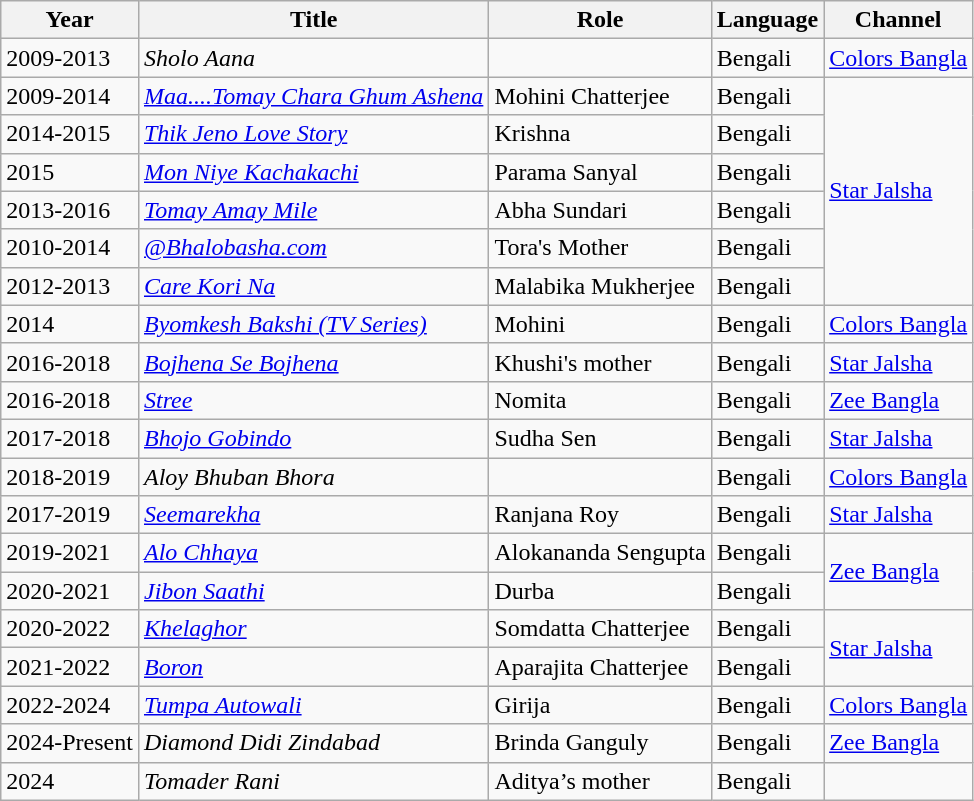<table class="wikitable">
<tr>
<th>Year</th>
<th>Title</th>
<th>Role</th>
<th>Language</th>
<th>Channel</th>
</tr>
<tr>
<td>2009-2013</td>
<td><em>Sholo Aana</em></td>
<td></td>
<td>Bengali</td>
<td><a href='#'>Colors Bangla</a></td>
</tr>
<tr>
<td>2009-2014</td>
<td><em><a href='#'>Maa....Tomay Chara Ghum Ashena</a></em></td>
<td>Mohini Chatterjee</td>
<td>Bengali</td>
<td rowspan="6"><a href='#'>Star Jalsha</a></td>
</tr>
<tr>
<td>2014-2015</td>
<td><em><a href='#'>Thik Jeno Love Story</a></em></td>
<td>Krishna</td>
<td>Bengali</td>
</tr>
<tr>
<td>2015</td>
<td><em><a href='#'>Mon Niye Kachakachi</a></em></td>
<td>Parama Sanyal</td>
<td>Bengali</td>
</tr>
<tr>
<td>2013-2016</td>
<td><em><a href='#'>Tomay Amay Mile</a></em></td>
<td>Abha Sundari</td>
<td>Bengali</td>
</tr>
<tr>
<td>2010-2014</td>
<td><em><a href='#'>@Bhalobasha.com</a></em></td>
<td>Tora's Mother</td>
<td>Bengali</td>
</tr>
<tr>
<td>2012-2013</td>
<td><em><a href='#'>Care Kori Na</a></em></td>
<td>Malabika Mukherjee</td>
<td>Bengali</td>
</tr>
<tr>
<td>2014</td>
<td><em><a href='#'>Byomkesh Bakshi (TV Series)</a></em></td>
<td>Mohini</td>
<td>Bengali</td>
<td><a href='#'>Colors Bangla</a></td>
</tr>
<tr>
<td>2016-2018</td>
<td><em><a href='#'>Bojhena Se Bojhena</a></em></td>
<td>Khushi's mother</td>
<td>Bengali</td>
<td><a href='#'>Star Jalsha</a></td>
</tr>
<tr>
<td>2016-2018</td>
<td><em><a href='#'>Stree</a></em></td>
<td>Nomita</td>
<td>Bengali</td>
<td><a href='#'>Zee Bangla</a></td>
</tr>
<tr>
<td>2017-2018</td>
<td><em><a href='#'>Bhojo Gobindo</a></em></td>
<td>Sudha Sen</td>
<td>Bengali</td>
<td><a href='#'>Star Jalsha</a></td>
</tr>
<tr>
<td>2018-2019</td>
<td><em>Aloy Bhuban Bhora</em></td>
<td></td>
<td>Bengali</td>
<td><a href='#'>Colors Bangla</a></td>
</tr>
<tr>
<td>2017-2019</td>
<td><em><a href='#'>Seemarekha</a></em></td>
<td>Ranjana Roy</td>
<td>Bengali</td>
<td><a href='#'>Star Jalsha</a></td>
</tr>
<tr>
<td>2019-2021</td>
<td><em><a href='#'>Alo Chhaya</a></em></td>
<td>Alokananda Sengupta</td>
<td>Bengali</td>
<td rowspan="2"><a href='#'>Zee Bangla</a></td>
</tr>
<tr>
<td>2020-2021</td>
<td><em><a href='#'>Jibon Saathi</a></em></td>
<td>Durba</td>
<td>Bengali</td>
</tr>
<tr>
<td>2020-2022</td>
<td><em><a href='#'>Khelaghor</a></em></td>
<td>Somdatta Chatterjee</td>
<td>Bengali</td>
<td rowspan="2"><a href='#'>Star Jalsha</a></td>
</tr>
<tr>
<td>2021-2022</td>
<td><em><a href='#'>Boron</a></em></td>
<td>Aparajita Chatterjee</td>
<td>Bengali</td>
</tr>
<tr>
<td>2022-2024</td>
<td><em><a href='#'>Tumpa Autowali</a></em></td>
<td>Girija</td>
<td>Bengali</td>
<td><a href='#'>Colors Bangla</a></td>
</tr>
<tr>
<td>2024-Present</td>
<td><em>Diamond Didi Zindabad</em></td>
<td>Brinda Ganguly</td>
<td>Bengali</td>
<td><a href='#'>Zee Bangla</a></td>
</tr>
<tr>
<td>2024</td>
<td><em>Tomader Rani</em></td>
<td>Aditya’s mother</td>
<td>Bengali</td>
</tr>
</table>
